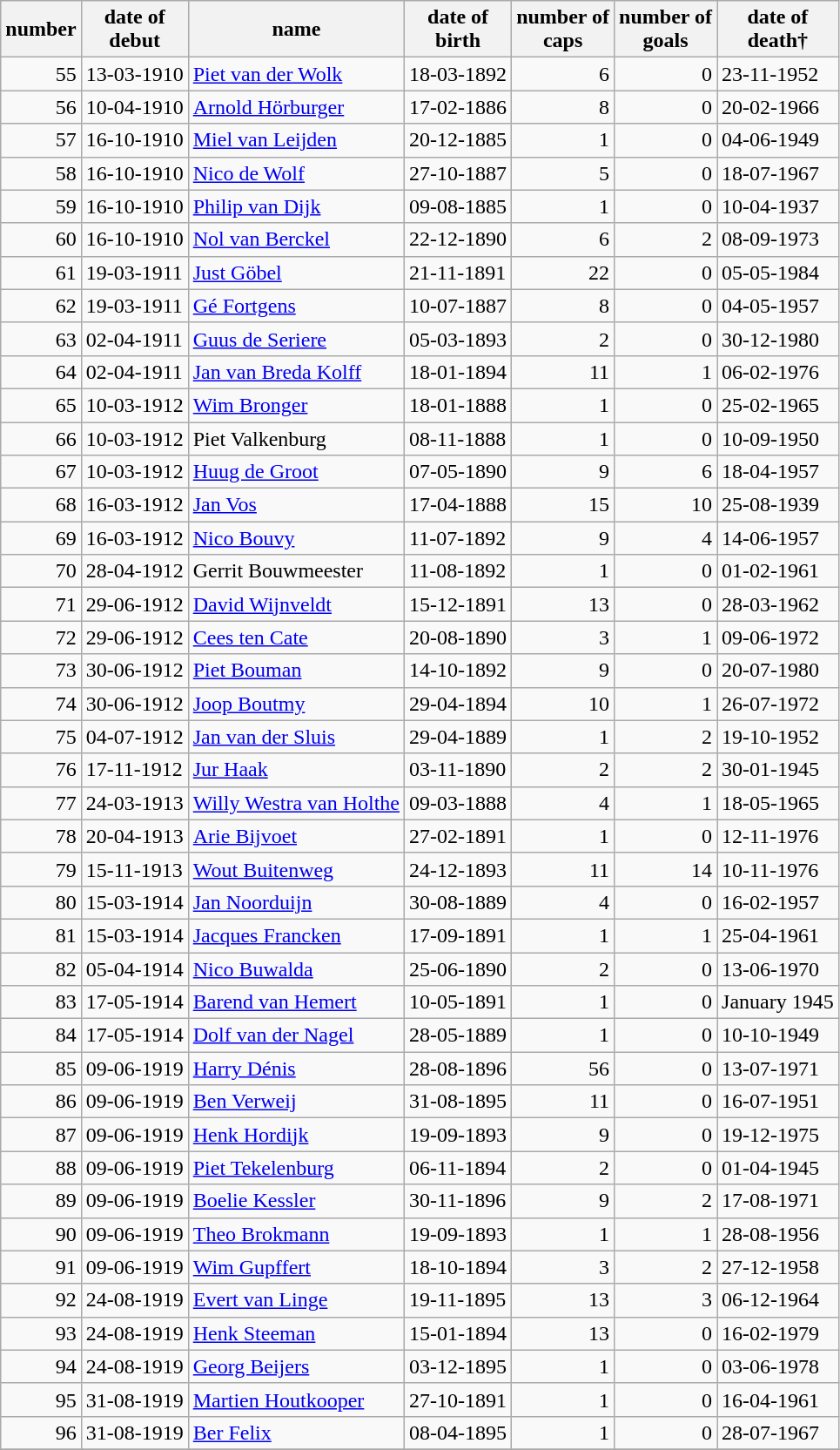<table class="wikitable sortable">
<tr>
<th>number</th>
<th>date of<br>debut</th>
<th>name</th>
<th>date of<br>birth</th>
<th>number of<br>caps</th>
<th>number of<br>goals</th>
<th>date of<br>death†</th>
</tr>
<tr>
<td align=right>55</td>
<td>13-03-1910</td>
<td><a href='#'>Piet van der Wolk</a></td>
<td>18-03-1892</td>
<td align=right>6</td>
<td align=right>0</td>
<td>23-11-1952</td>
</tr>
<tr>
<td align=right>56</td>
<td>10-04-1910</td>
<td><a href='#'>Arnold Hörburger</a></td>
<td>17-02-1886</td>
<td align=right>8</td>
<td align=right>0</td>
<td>20-02-1966</td>
</tr>
<tr>
<td align=right>57</td>
<td>16-10-1910</td>
<td><a href='#'>Miel van Leijden</a></td>
<td>20-12-1885</td>
<td align=right>1</td>
<td align=right>0</td>
<td>04-06-1949</td>
</tr>
<tr>
<td align=right>58</td>
<td>16-10-1910</td>
<td><a href='#'>Nico de Wolf</a></td>
<td>27-10-1887</td>
<td align=right>5</td>
<td align=right>0</td>
<td>18-07-1967</td>
</tr>
<tr>
<td align=right>59</td>
<td>16-10-1910</td>
<td><a href='#'>Philip van Dijk</a></td>
<td>09-08-1885</td>
<td align=right>1</td>
<td align=right>0</td>
<td>10-04-1937</td>
</tr>
<tr>
<td align=right>60</td>
<td>16-10-1910</td>
<td><a href='#'>Nol van Berckel</a></td>
<td>22-12-1890</td>
<td align=right>6</td>
<td align=right>2</td>
<td>08-09-1973</td>
</tr>
<tr>
<td align=right>61</td>
<td>19-03-1911</td>
<td><a href='#'>Just Göbel</a></td>
<td>21-11-1891</td>
<td align=right>22</td>
<td align=right>0</td>
<td>05-05-1984</td>
</tr>
<tr>
<td align=right>62</td>
<td>19-03-1911</td>
<td><a href='#'>Gé Fortgens</a></td>
<td>10-07-1887</td>
<td align=right>8</td>
<td align=right>0</td>
<td>04-05-1957</td>
</tr>
<tr>
<td align=right>63</td>
<td>02-04-1911</td>
<td><a href='#'>Guus de Seriere</a></td>
<td>05-03-1893</td>
<td align=right>2</td>
<td align=right>0</td>
<td>30-12-1980</td>
</tr>
<tr>
<td align=right>64</td>
<td>02-04-1911</td>
<td><a href='#'>Jan van Breda Kolff</a></td>
<td>18-01-1894</td>
<td align=right>11</td>
<td align=right>1</td>
<td>06-02-1976</td>
</tr>
<tr>
<td align=right>65</td>
<td>10-03-1912</td>
<td><a href='#'>Wim Bronger</a></td>
<td>18-01-1888</td>
<td align=right>1</td>
<td align=right>0</td>
<td>25-02-1965</td>
</tr>
<tr>
<td align=right>66</td>
<td>10-03-1912</td>
<td>Piet Valkenburg</td>
<td>08-11-1888</td>
<td align=right>1</td>
<td align=right>0</td>
<td>10-09-1950</td>
</tr>
<tr>
<td align=right>67</td>
<td>10-03-1912</td>
<td><a href='#'>Huug de Groot</a></td>
<td>07-05-1890</td>
<td align=right>9</td>
<td align=right>6</td>
<td>18-04-1957</td>
</tr>
<tr>
<td align=right>68</td>
<td>16-03-1912</td>
<td><a href='#'>Jan Vos</a></td>
<td>17-04-1888</td>
<td align=right>15</td>
<td align=right>10</td>
<td>25-08-1939</td>
</tr>
<tr>
<td align=right>69</td>
<td>16-03-1912</td>
<td><a href='#'>Nico Bouvy</a></td>
<td>11-07-1892</td>
<td align=right>9</td>
<td align=right>4</td>
<td>14-06-1957</td>
</tr>
<tr>
<td align=right>70</td>
<td>28-04-1912</td>
<td>Gerrit Bouwmeester</td>
<td>11-08-1892</td>
<td align=right>1</td>
<td align=right>0</td>
<td>01-02-1961</td>
</tr>
<tr>
<td align=right>71</td>
<td>29-06-1912</td>
<td><a href='#'>David Wijnveldt</a></td>
<td>15-12-1891</td>
<td align=right>13</td>
<td align=right>0</td>
<td>28-03-1962</td>
</tr>
<tr>
<td align=right>72</td>
<td>29-06-1912</td>
<td><a href='#'>Cees ten Cate</a></td>
<td>20-08-1890</td>
<td align=right>3</td>
<td align=right>1</td>
<td>09-06-1972</td>
</tr>
<tr>
<td align=right>73</td>
<td>30-06-1912</td>
<td><a href='#'>Piet Bouman</a></td>
<td>14-10-1892</td>
<td align=right>9</td>
<td align=right>0</td>
<td>20-07-1980</td>
</tr>
<tr>
<td align=right>74</td>
<td>30-06-1912</td>
<td><a href='#'>Joop Boutmy</a></td>
<td>29-04-1894</td>
<td align=right>10</td>
<td align=right>1</td>
<td>26-07-1972</td>
</tr>
<tr>
<td align=right>75</td>
<td>04-07-1912</td>
<td><a href='#'>Jan van der Sluis</a></td>
<td>29-04-1889</td>
<td align=right>1</td>
<td align=right>2</td>
<td>19-10-1952</td>
</tr>
<tr>
<td align=right>76</td>
<td>17-11-1912</td>
<td><a href='#'>Jur Haak</a></td>
<td>03-11-1890</td>
<td align=right>2</td>
<td align=right>2</td>
<td>30-01-1945</td>
</tr>
<tr>
<td align=right>77</td>
<td>24-03-1913</td>
<td><a href='#'>Willy Westra van Holthe</a></td>
<td>09-03-1888</td>
<td align=right>4</td>
<td align=right>1</td>
<td>18-05-1965</td>
</tr>
<tr>
<td align=right>78</td>
<td>20-04-1913</td>
<td><a href='#'>Arie Bijvoet</a></td>
<td>27-02-1891</td>
<td align=right>1</td>
<td align=right>0</td>
<td>12-11-1976</td>
</tr>
<tr>
<td align=right>79</td>
<td>15-11-1913</td>
<td><a href='#'>Wout Buitenweg</a></td>
<td>24-12-1893</td>
<td align=right>11</td>
<td align=right>14</td>
<td>10-11-1976</td>
</tr>
<tr>
<td align=right>80</td>
<td>15-03-1914</td>
<td><a href='#'>Jan Noorduijn</a></td>
<td>30-08-1889</td>
<td align=right>4</td>
<td align=right>0</td>
<td>16-02-1957</td>
</tr>
<tr>
<td align=right>81</td>
<td>15-03-1914</td>
<td><a href='#'>Jacques Francken</a></td>
<td>17-09-1891</td>
<td align=right>1</td>
<td align=right>1</td>
<td>25-04-1961</td>
</tr>
<tr>
<td align=right>82</td>
<td>05-04-1914</td>
<td><a href='#'>Nico Buwalda</a></td>
<td>25-06-1890</td>
<td align=right>2</td>
<td align=right>0</td>
<td>13-06-1970</td>
</tr>
<tr>
<td align=right>83</td>
<td>17-05-1914</td>
<td><a href='#'>Barend van Hemert</a></td>
<td>10-05-1891</td>
<td align=right>1</td>
<td align=right>0</td>
<td align=right>January 1945</td>
</tr>
<tr>
<td align=right>84</td>
<td>17-05-1914</td>
<td><a href='#'>Dolf van der Nagel</a></td>
<td>28-05-1889</td>
<td align=right>1</td>
<td align=right>0</td>
<td>10-10-1949</td>
</tr>
<tr>
<td align=right>85</td>
<td>09-06-1919</td>
<td><a href='#'>Harry Dénis</a></td>
<td>28-08-1896</td>
<td align=right>56</td>
<td align=right>0</td>
<td>13-07-1971</td>
</tr>
<tr>
<td align=right>86</td>
<td>09-06-1919</td>
<td><a href='#'>Ben Verweij</a></td>
<td>31-08-1895</td>
<td align=right>11</td>
<td align=right>0</td>
<td>16-07-1951</td>
</tr>
<tr>
<td align=right>87</td>
<td>09-06-1919</td>
<td><a href='#'>Henk Hordijk</a></td>
<td>19-09-1893</td>
<td align=right>9</td>
<td align=right>0</td>
<td>19-12-1975</td>
</tr>
<tr>
<td align=right>88</td>
<td>09-06-1919</td>
<td><a href='#'>Piet Tekelenburg</a></td>
<td>06-11-1894</td>
<td align=right>2</td>
<td align=right>0</td>
<td>01-04-1945</td>
</tr>
<tr>
<td align=right>89</td>
<td>09-06-1919</td>
<td><a href='#'>Boelie Kessler</a></td>
<td>30-11-1896</td>
<td align=right>9</td>
<td align=right>2</td>
<td>17-08-1971</td>
</tr>
<tr>
<td align=right>90</td>
<td>09-06-1919</td>
<td><a href='#'>Theo Brokmann</a></td>
<td>19-09-1893</td>
<td align=right>1</td>
<td align=right>1</td>
<td>28-08-1956</td>
</tr>
<tr>
<td align=right>91</td>
<td>09-06-1919</td>
<td><a href='#'>Wim Gupffert</a></td>
<td>18-10-1894</td>
<td align=right>3</td>
<td align=right>2</td>
<td>27-12-1958</td>
</tr>
<tr>
<td align=right>92</td>
<td>24-08-1919</td>
<td><a href='#'>Evert van Linge</a></td>
<td>19-11-1895</td>
<td align=right>13</td>
<td align=right>3</td>
<td>06-12-1964</td>
</tr>
<tr>
<td align=right>93</td>
<td>24-08-1919</td>
<td><a href='#'>Henk Steeman</a></td>
<td>15-01-1894</td>
<td align=right>13</td>
<td align=right>0</td>
<td>16-02-1979</td>
</tr>
<tr>
<td align=right>94</td>
<td>24-08-1919</td>
<td><a href='#'>Georg Beijers</a></td>
<td>03-12-1895</td>
<td align=right>1</td>
<td align=right>0</td>
<td>03-06-1978</td>
</tr>
<tr>
<td align=right>95</td>
<td>31-08-1919</td>
<td><a href='#'>Martien Houtkooper</a></td>
<td>27-10-1891</td>
<td align=right>1</td>
<td align=right>0</td>
<td>16-04-1961</td>
</tr>
<tr>
<td align=right>96</td>
<td>31-08-1919</td>
<td><a href='#'>Ber Felix</a></td>
<td>08-04-1895</td>
<td align=right>1</td>
<td align=right>0</td>
<td>28-07-1967</td>
</tr>
<tr>
</tr>
</table>
